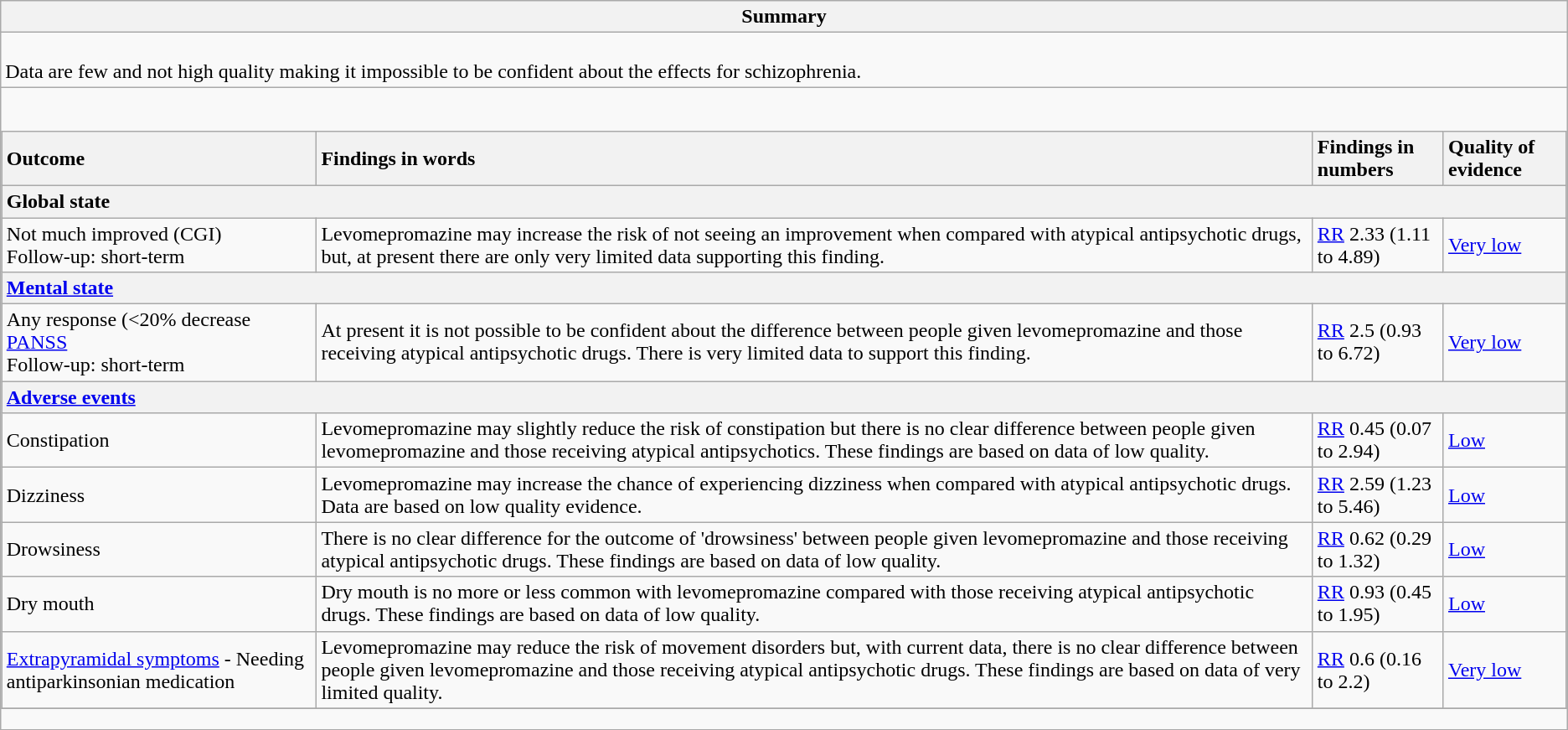<table class="wikitable">
<tr>
<th>Summary</th>
</tr>
<tr>
<td><br>Data are few and not high quality making it impossible to be confident about the effects for schizophrenia.</td>
</tr>
<tr>
<td style="padding:0;"><br><table class="wikitable collapsible collapsed" style="width:100%;">
<tr>
<th scope="col" style="text-align: left;">Outcome</th>
<th scope="col" style="text-align: left;">Findings in words</th>
<th scope="col" style="text-align: left;">Findings in numbers</th>
<th scope="col" style="text-align: left;">Quality of evidence</th>
</tr>
<tr>
<th colspan="4" style="text-align: left;">Global state</th>
</tr>
<tr>
<td>Not much improved (CGI)<br>Follow-up: short-term</td>
<td>Levomepromazine may increase the risk of not seeing an improvement when compared with atypical antipsychotic drugs, but, at present there are only very limited data supporting this finding.</td>
<td><a href='#'>RR</a> 2.33 (1.11 to 4.89)</td>
<td><a href='#'>Very low</a></td>
</tr>
<tr>
<th colspan="4" style="text-align: left;"><a href='#'>Mental state</a></th>
</tr>
<tr>
<td>Any response (<20% decrease <a href='#'>PANSS</a><br>Follow-up: short-term</td>
<td>At present it is not possible to be confident about the difference between people given levomepromazine and those receiving atypical antipsychotic drugs. There is very limited data to support this finding.</td>
<td><a href='#'>RR</a> 2.5 (0.93 to 6.72)</td>
<td><a href='#'>Very low</a></td>
</tr>
<tr>
<th colspan="4" style="text-align: left;"><a href='#'>Adverse events</a></th>
</tr>
<tr>
<td>Constipation</td>
<td>Levomepromazine may slightly reduce the risk of constipation but there is no clear difference between people given levomepromazine and those receiving atypical antipsychotics. These findings are based on data of low quality.</td>
<td><a href='#'>RR</a> 0.45 (0.07 to 2.94)</td>
<td><a href='#'>Low</a></td>
</tr>
<tr>
<td>Dizziness</td>
<td>Levomepromazine may increase the chance of experiencing dizziness when compared with atypical antipsychotic drugs. Data are based on low quality evidence.</td>
<td><a href='#'>RR</a> 2.59 (1.23 to 5.46)</td>
<td><a href='#'>Low</a></td>
</tr>
<tr>
<td>Drowsiness</td>
<td>There is no clear difference for the outcome of 'drowsiness' between people given levomepromazine and those receiving atypical antipsychotic drugs. These findings are based on data of low quality.</td>
<td><a href='#'>RR</a> 0.62 (0.29 to 1.32)</td>
<td><a href='#'>Low</a></td>
</tr>
<tr>
<td>Dry mouth</td>
<td>Dry mouth is no more or less common with levomepromazine compared with those receiving atypical antipsychotic drugs. These findings are based on data of low quality.</td>
<td><a href='#'>RR</a> 0.93 (0.45 to 1.95)</td>
<td><a href='#'>Low</a></td>
</tr>
<tr>
<td><a href='#'>Extrapyramidal symptoms</a> - Needing antiparkinsonian medication</td>
<td>Levomepromazine may reduce the risk of movement disorders but, with current data, there is no clear difference between people given levomepromazine and those receiving atypical antipsychotic drugs. These findings are based on data of very limited quality.</td>
<td><a href='#'>RR</a> 0.6 (0.16 to 2.2)</td>
<td><a href='#'>Very low</a></td>
</tr>
<tr>
</tr>
</table>
</td>
</tr>
</table>
